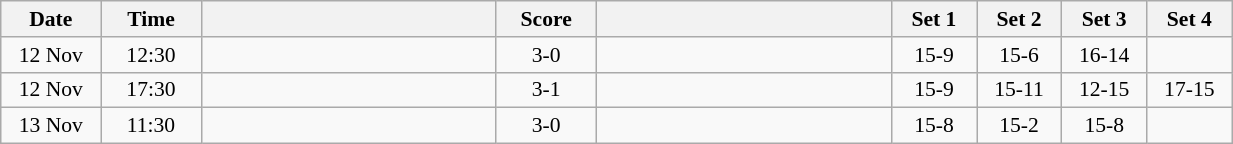<table class="wikitable" style="text-align: center; font-size:90% ">
<tr>
<th width="60">Date</th>
<th width="60">Time</th>
<th align="right" width="190"></th>
<th width="60">Score</th>
<th align="left" width="190"></th>
<th width="50">Set 1</th>
<th width="50">Set 2</th>
<th width="50">Set 3</th>
<th width="50">Set 4</th>
</tr>
<tr>
<td>12 Nov</td>
<td>12:30</td>
<td align=right></td>
<td align=center>3-0</td>
<td align=left></td>
<td>15-9</td>
<td>15-6</td>
<td>16-14</td>
<td></td>
</tr>
<tr>
<td>12 Nov</td>
<td>17:30</td>
<td align=right></td>
<td align=center>3-1</td>
<td align=left></td>
<td>15-9</td>
<td>15-11</td>
<td>12-15</td>
<td>17-15</td>
</tr>
<tr>
<td>13 Nov</td>
<td>11:30</td>
<td align=right></td>
<td align=center>3-0</td>
<td align=left></td>
<td>15-8</td>
<td>15-2</td>
<td>15-8</td>
<td></td>
</tr>
</table>
